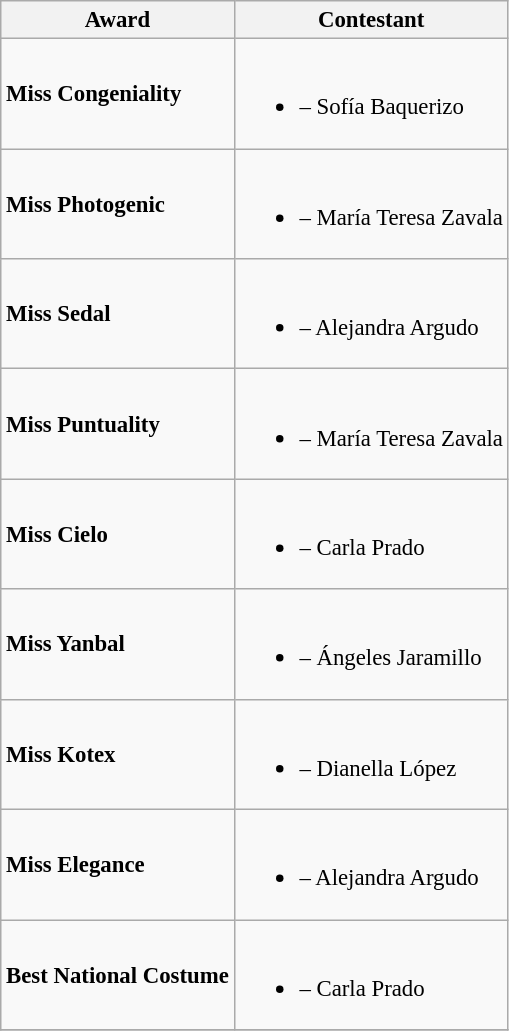<table class="wikitable sortable" style="font-size: 95%;">
<tr>
<th>Award</th>
<th>Contestant</th>
</tr>
<tr>
<td><strong>Miss Congeniality</strong></td>
<td><br><ul><li> – Sofía Baquerizo</li></ul></td>
</tr>
<tr>
<td><strong>Miss Photogenic</strong></td>
<td><br><ul><li> – María Teresa Zavala</li></ul></td>
</tr>
<tr>
<td><strong>Miss Sedal</strong></td>
<td><br><ul><li> – Alejandra Argudo</li></ul></td>
</tr>
<tr>
<td><strong>Miss Puntuality</strong></td>
<td><br><ul><li> – María Teresa Zavala</li></ul></td>
</tr>
<tr>
<td><strong>Miss Cielo</strong></td>
<td><br><ul><li> – Carla Prado</li></ul></td>
</tr>
<tr>
<td><strong>Miss Yanbal</strong></td>
<td><br><ul><li> – Ángeles Jaramillo</li></ul></td>
</tr>
<tr>
<td><strong>Miss Kotex</strong></td>
<td><br><ul><li> – Dianella López</li></ul></td>
</tr>
<tr>
<td><strong>Miss Elegance</strong></td>
<td><br><ul><li> – Alejandra Argudo</li></ul></td>
</tr>
<tr>
<td><strong>Best National Costume</strong></td>
<td><br><ul><li> – Carla Prado</li></ul></td>
</tr>
<tr>
</tr>
</table>
